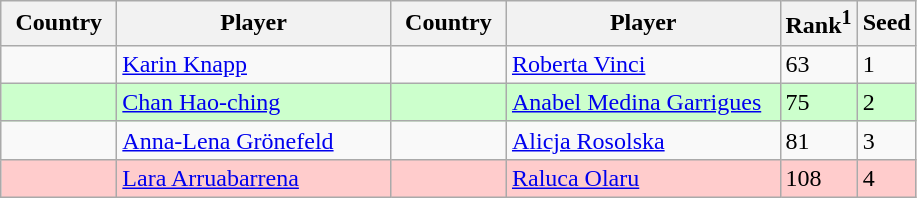<table class="sortable wikitable">
<tr>
<th width="70">Country</th>
<th width="175">Player</th>
<th width="70">Country</th>
<th width="175">Player</th>
<th>Rank<sup>1</sup></th>
<th>Seed</th>
</tr>
<tr>
<td></td>
<td><a href='#'>Karin Knapp</a></td>
<td></td>
<td><a href='#'>Roberta Vinci</a></td>
<td>63</td>
<td>1</td>
</tr>
<tr style="background:#cfc;">
<td></td>
<td><a href='#'>Chan Hao-ching</a></td>
<td></td>
<td><a href='#'>Anabel Medina Garrigues</a></td>
<td>75</td>
<td>2</td>
</tr>
<tr>
<td></td>
<td><a href='#'>Anna-Lena Grönefeld</a></td>
<td></td>
<td><a href='#'>Alicja Rosolska</a></td>
<td>81</td>
<td>3</td>
</tr>
<tr style="background:#fcc;">
<td></td>
<td><a href='#'>Lara Arruabarrena</a></td>
<td></td>
<td><a href='#'>Raluca Olaru</a></td>
<td>108</td>
<td>4</td>
</tr>
</table>
